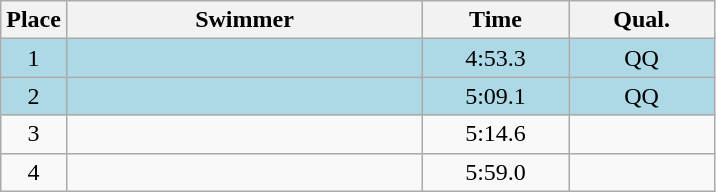<table class=wikitable style="text-align:center">
<tr>
<th>Place</th>
<th width=230>Swimmer</th>
<th width=90>Time</th>
<th width=90>Qual.</th>
</tr>
<tr bgcolor=lightblue>
<td>1</td>
<td align=left></td>
<td>4:53.3</td>
<td>QQ</td>
</tr>
<tr bgcolor=lightblue>
<td>2</td>
<td align=left></td>
<td>5:09.1</td>
<td>QQ</td>
</tr>
<tr>
<td>3</td>
<td align=left></td>
<td>5:14.6</td>
<td></td>
</tr>
<tr>
<td>4</td>
<td align=left></td>
<td>5:59.0</td>
<td></td>
</tr>
</table>
